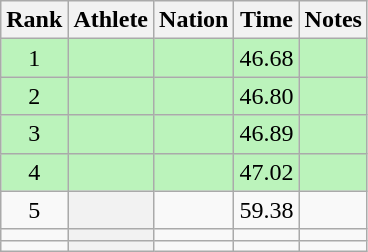<table class="wikitable plainrowheaders sortable" style="text-align:center;">
<tr>
<th scope=col>Rank</th>
<th scope=col>Athlete</th>
<th scope=col>Nation</th>
<th scope=col>Time</th>
<th scope=col>Notes</th>
</tr>
<tr bgcolor=#bbf3bb>
<td>1</td>
<th scope=row style="background:#bbf3bb; text-align:left;"></th>
<td align=left></td>
<td>46.68</td>
<td></td>
</tr>
<tr bgcolor=#bbf3bb>
<td>2</td>
<th scope=row style="background:#bbf3bb; text-align:left;"></th>
<td align=left></td>
<td>46.80</td>
<td></td>
</tr>
<tr bgcolor=#bbf3bb>
<td>3</td>
<th scope=row style="background:#bbf3bb; text-align:left;"></th>
<td align=left></td>
<td>46.89</td>
<td></td>
</tr>
<tr bgcolor=#bbf3bb>
<td>4</td>
<th scope=row style="background:#bbf3bb; text-align:left;"></th>
<td align=left></td>
<td>47.02</td>
<td></td>
</tr>
<tr>
<td>5</td>
<th scope=row style=text-align:left;></th>
<td align=left></td>
<td>59.38</td>
<td></td>
</tr>
<tr>
<td></td>
<th scope=row style=text-align:left;></th>
<td align=left></td>
<td></td>
<td></td>
</tr>
<tr>
<td></td>
<th scope=row style=text-align:left;></th>
<td align=left></td>
<td></td>
<td></td>
</tr>
</table>
